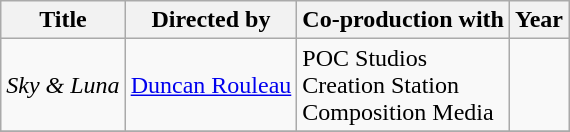<table class="wikitable sortable">
<tr>
<th>Title</th>
<th>Directed by</th>
<th>Co-production with</th>
<th>Year</th>
</tr>
<tr>
<td><em>Sky & Luna</em></td>
<td><a href='#'>Duncan Rouleau</a></td>
<td>POC Studios <br> Creation Station <br> Composition Media</td>
<td></td>
</tr>
<tr>
</tr>
</table>
